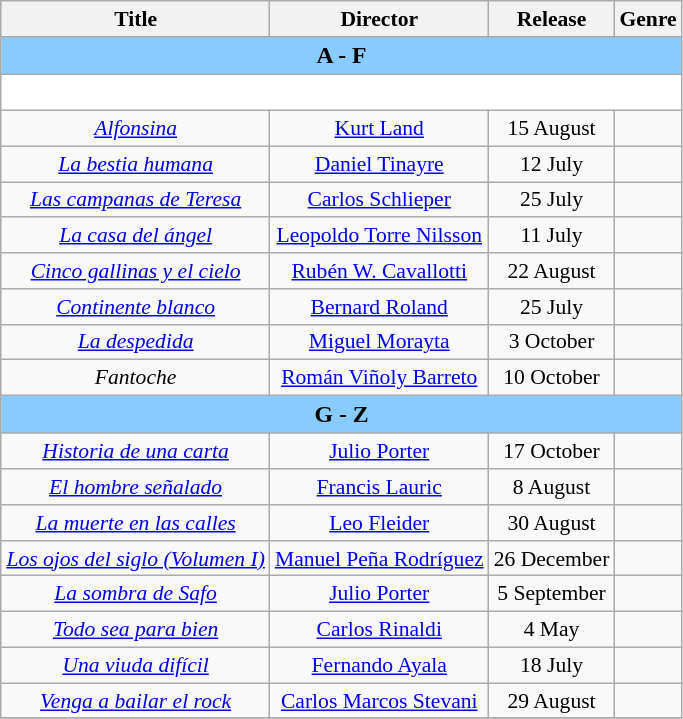<table class="wikitable" style="margin:1em 0 1em 1em; text-align: center; font-size: 90%;">
<tr>
<th scope="col">Title</th>
<th scope="col">Director</th>
<th scope="col">Release</th>
<th scope="col">Genre</th>
</tr>
<tr>
<th colspan="4" style="background-color:#88ccff; font-size:110%;"><strong>A  -  F</strong></th>
</tr>
<tr style="height:24px">
<td colspan="4" style="background-color:#ffffff;"></td>
</tr>
<tr>
<td><em><a href='#'>Alfonsina</a></em></td>
<td><a href='#'>Kurt Land</a></td>
<td>15 August</td>
<td></td>
</tr>
<tr>
<td><em><a href='#'>La bestia humana</a></em></td>
<td><a href='#'>Daniel Tinayre</a></td>
<td>12 July</td>
<td></td>
</tr>
<tr>
<td><em><a href='#'>Las campanas de Teresa</a></em></td>
<td><a href='#'>Carlos Schlieper</a></td>
<td>25 July</td>
<td></td>
</tr>
<tr>
<td><em><a href='#'>La casa del ángel</a></em></td>
<td><a href='#'>Leopoldo Torre Nilsson</a></td>
<td>11 July</td>
<td></td>
</tr>
<tr>
<td><em><a href='#'>Cinco gallinas y el cielo</a></em></td>
<td><a href='#'>Rubén W. Cavallotti</a></td>
<td>22 August</td>
<td></td>
</tr>
<tr>
<td><em><a href='#'>Continente blanco</a></em></td>
<td><a href='#'>Bernard Roland</a></td>
<td>25 July</td>
<td></td>
</tr>
<tr>
<td><em><a href='#'>La despedida</a></em></td>
<td><a href='#'>Miguel Morayta</a></td>
<td>3 October</td>
<td></td>
</tr>
<tr>
<td><em>Fantoche</em></td>
<td><a href='#'>Román Viñoly Barreto</a></td>
<td>10 October</td>
<td></td>
</tr>
<tr>
<th colspan="4" style="background-color:#88ccff; font-size:110%;"><strong>G  -  Z</strong></th>
</tr>
<tr>
<td><em><a href='#'>Historia de una carta</a></em></td>
<td><a href='#'>Julio Porter</a></td>
<td>17 October</td>
<td></td>
</tr>
<tr>
<td><em><a href='#'>El hombre señalado</a></em></td>
<td><a href='#'>Francis Lauric</a></td>
<td>8 August</td>
<td></td>
</tr>
<tr>
<td><em><a href='#'>La muerte en las calles</a></em></td>
<td><a href='#'>Leo Fleider</a></td>
<td>30 August</td>
<td></td>
</tr>
<tr>
<td><em><a href='#'>Los ojos del siglo (Volumen I)</a></em></td>
<td><a href='#'>Manuel Peña Rodríguez</a></td>
<td>26 December</td>
<td></td>
</tr>
<tr>
<td><em><a href='#'>La sombra de Safo</a></em></td>
<td><a href='#'>Julio Porter</a></td>
<td>5 September</td>
<td></td>
</tr>
<tr>
<td><em><a href='#'>Todo sea para bien</a></em></td>
<td><a href='#'>Carlos Rinaldi</a></td>
<td>4 May</td>
<td></td>
</tr>
<tr>
<td><em><a href='#'>Una viuda difícil</a></em></td>
<td><a href='#'>Fernando Ayala</a></td>
<td>18 July</td>
<td></td>
</tr>
<tr>
<td><em><a href='#'>Venga a bailar el rock</a></em></td>
<td><a href='#'>Carlos Marcos Stevani</a></td>
<td>29 August</td>
<td></td>
</tr>
<tr>
</tr>
</table>
